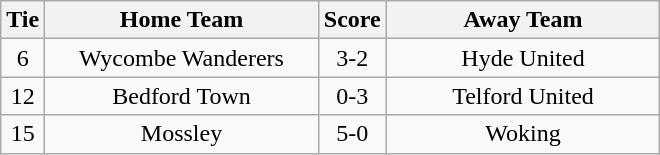<table class="wikitable" style="text-align:center;">
<tr>
<th width=20>Tie</th>
<th width=175>Home Team</th>
<th width=20>Score</th>
<th width=175>Away Team</th>
</tr>
<tr>
<td>6</td>
<td>Wycombe Wanderers</td>
<td>3-2</td>
<td>Hyde United</td>
</tr>
<tr>
<td>12</td>
<td>Bedford Town</td>
<td>0-3</td>
<td>Telford United</td>
</tr>
<tr>
<td>15</td>
<td>Mossley</td>
<td>5-0</td>
<td>Woking</td>
</tr>
</table>
